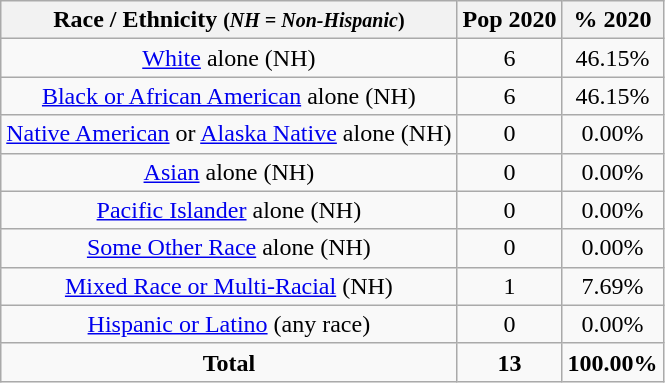<table class="wikitable" style="text-align:center;">
<tr>
<th>Race / Ethnicity <small>(<em>NH = Non-Hispanic</em>)</small></th>
<th>Pop 2020</th>
<th>% 2020</th>
</tr>
<tr>
<td><a href='#'>White</a> alone (NH)</td>
<td>6</td>
<td>46.15%</td>
</tr>
<tr>
<td><a href='#'>Black or African American</a> alone (NH)</td>
<td>6</td>
<td>46.15%</td>
</tr>
<tr>
<td><a href='#'>Native American</a> or <a href='#'>Alaska Native</a> alone (NH)</td>
<td>0</td>
<td>0.00%</td>
</tr>
<tr>
<td><a href='#'>Asian</a> alone (NH)</td>
<td>0</td>
<td>0.00%</td>
</tr>
<tr>
<td><a href='#'>Pacific Islander</a> alone (NH)</td>
<td>0</td>
<td>0.00%</td>
</tr>
<tr>
<td><a href='#'>Some Other Race</a> alone (NH)</td>
<td>0</td>
<td>0.00%</td>
</tr>
<tr>
<td><a href='#'>Mixed Race or Multi-Racial</a> (NH)</td>
<td>1</td>
<td>7.69%</td>
</tr>
<tr>
<td><a href='#'>Hispanic or Latino</a> (any race)</td>
<td>0</td>
<td>0.00%</td>
</tr>
<tr>
<td><strong>Total</strong></td>
<td><strong>13</strong></td>
<td><strong>100.00%</strong></td>
</tr>
</table>
